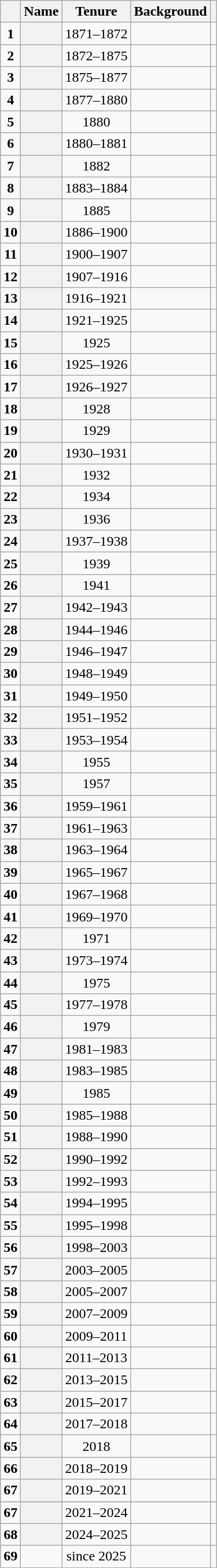<table class="wikitable sortable plainrowheaders">
<tr>
<th scope="col"></th>
<th scope="col">Name</th>
<th scope="col">Tenure</th>
<th class="unsortable" scope="col">Background</th>
<th class="unsortable" scope="col"></th>
</tr>
<tr id="1">
<td style="text-align:center;" scope="row"><strong>1</strong></td>
<th scope="row"></th>
<td style="text-align:center;">1871–1872</td>
<td></td>
<td style="text-align:center;"></td>
</tr>
<tr id="2">
<td style="text-align:center;" scope="row"><strong>2</strong></td>
<th scope="row"></th>
<td style="text-align:center;">1872–1875</td>
<td></td>
<td style="text-align:center;"></td>
</tr>
<tr id="3">
<td style="text-align:center;" scope="row"><strong>3</strong></td>
<th scope="row"></th>
<td style="text-align:center;">1875–1877</td>
<td></td>
<td style="text-align:center;"></td>
</tr>
<tr id="4">
<td style="text-align:center;" scope="row"><strong>4</strong></td>
<th scope="row"></th>
<td style="text-align:center;">1877–1880</td>
<td></td>
<td style="text-align:center;"></td>
</tr>
<tr id="5">
<td style="text-align:center;" scope="row"><strong>5</strong></td>
<th scope="row"></th>
<td style="text-align:center;">1880</td>
<td></td>
<td style="text-align:center;"></td>
</tr>
<tr id="6">
<td style="text-align:center;" scope="row"><strong>6</strong></td>
<th scope="row"></th>
<td style="text-align:center;">1880–1881</td>
<td></td>
<td style="text-align:center;"></td>
</tr>
<tr id="7">
<td style="text-align:center;" scope="row"><strong>7</strong></td>
<th scope="row"></th>
<td style="text-align:center;">1882</td>
<td></td>
<td style="text-align:center;"></td>
</tr>
<tr id="8">
<td style="text-align:center;" scope="row"><strong>8</strong></td>
<th scope="row"></th>
<td style="text-align:center;">1883–1884</td>
<td></td>
<td style="text-align:center;"></td>
</tr>
<tr id="9">
<td style="text-align:center;" scope="row"><strong>9</strong></td>
<th scope="row"></th>
<td style="text-align:center;">1885</td>
<td></td>
<td style="text-align:center;"></td>
</tr>
<tr id="10">
<td style="text-align:center;" scope="row"><strong>10</strong></td>
<th scope="row"></th>
<td style="text-align:center;">1886–1900</td>
<td></td>
<td style="text-align:center;"></td>
</tr>
<tr id="11">
<td style="text-align:center;" scope="row"><strong>11</strong></td>
<th scope="row"></th>
<td style="text-align:center;">1900–1907</td>
<td></td>
<td style="text-align:center;"></td>
</tr>
<tr id="12">
<td style="text-align:center;" scope="row"><strong>12</strong></td>
<th scope="row"></th>
<td style="text-align:center;">1907–1916</td>
<td></td>
<td style="text-align:center;"></td>
</tr>
<tr id="13">
<td style="text-align:center;" scope="row"><strong>13</strong></td>
<th scope="row"></th>
<td style="text-align:center;">1916–1921</td>
<td></td>
<td style="text-align:center;"></td>
</tr>
<tr id="14">
<td style="text-align:center;" scope="row"><strong>14</strong></td>
<th scope="row"></th>
<td style="text-align:center;">1921–1925</td>
<td></td>
<td style="text-align:center;"></td>
</tr>
<tr id="15">
<td style="text-align:center;" scope="row"><strong>15</strong></td>
<th scope="row"></th>
<td style="text-align:center;">1925</td>
<td></td>
<td style="text-align:center;"></td>
</tr>
<tr id="16">
<td style="text-align:center;" scope="row"><strong>16</strong></td>
<th scope="row"></th>
<td style="text-align:center;">1925–1926</td>
<td></td>
<td style="text-align:center;"></td>
</tr>
<tr id="17">
<td style="text-align:center;" scope="row"><strong>17</strong></td>
<th scope="row"></th>
<td style="text-align:center;">1926–1927</td>
<td></td>
<td style="text-align:center;"></td>
</tr>
<tr id="18">
<td style="text-align:center;" scope="row"><strong>18</strong></td>
<th scope="row"></th>
<td style="text-align:center;">1928</td>
<td></td>
<td style="text-align:center;"></td>
</tr>
<tr id="19">
<td style="text-align:center;" scope="row"><strong>19</strong></td>
<th scope="row"></th>
<td style="text-align:center;">1929</td>
<td></td>
<td style="text-align:center;"></td>
</tr>
<tr id="20">
<td style="text-align:center;" scope="row"><strong>20</strong></td>
<th scope="row"></th>
<td style="text-align:center;">1930–1931</td>
<td></td>
<td style="text-align:center;"></td>
</tr>
<tr id="21">
<td style="text-align:center;" scope="row"><strong>21</strong></td>
<th scope="row"></th>
<td style="text-align:center;">1932</td>
<td></td>
<td style="text-align:center;"></td>
</tr>
<tr id="22">
<td style="text-align:center;" scope="row"><strong>22</strong></td>
<th scope="row"></th>
<td style="text-align:center;">1934</td>
<td></td>
<td style="text-align:center;"></td>
</tr>
<tr id="23">
<td style="text-align:center;" scope="row"><strong>23</strong></td>
<th scope="row"></th>
<td style="text-align:center;">1936</td>
<td></td>
<td style="text-align:center;"></td>
</tr>
<tr id="24">
<td style="text-align:center;" scope="row"><strong>24</strong></td>
<th scope="row"></th>
<td style="text-align:center;">1937–1938</td>
<td></td>
<td style="text-align:center;"></td>
</tr>
<tr id="25">
<td style="text-align:center;" scope="row"><strong>25</strong></td>
<th scope="row"></th>
<td style="text-align:center;">1939</td>
<td></td>
<td style="text-align:center;"></td>
</tr>
<tr id="26">
<td style="text-align:center;" scope="row"><strong>26</strong></td>
<th scope="row"></th>
<td style="text-align:center;">1941</td>
<td></td>
<td style="text-align:center;"></td>
</tr>
<tr id="27">
<td style="text-align:center;" scope="row"><strong>27</strong></td>
<th scope="row"></th>
<td style="text-align:center;">1942–1943</td>
<td></td>
<td style="text-align:center;"></td>
</tr>
<tr id="28">
<td style="text-align:center;" scope="row"><strong>28</strong></td>
<th scope="row"></th>
<td style="text-align:center;">1944–1946</td>
<td></td>
<td style="text-align:center;"></td>
</tr>
<tr id="29">
<td style="text-align:center;" scope="row"><strong>29</strong></td>
<th scope="row"></th>
<td style="text-align:center;">1946–1947</td>
<td></td>
<td style="text-align:center;"></td>
</tr>
<tr id="30">
<td style="text-align:center;" scope="row"><strong>30</strong></td>
<th scope="row"></th>
<td style="text-align:center;">1948–1949</td>
<td></td>
<td style="text-align:center;"></td>
</tr>
<tr id="31">
<td style="text-align:center;" scope="row"><strong>31</strong></td>
<th scope="row"></th>
<td style="text-align:center;">1949–1950</td>
<td></td>
<td style="text-align:center;"></td>
</tr>
<tr id="32">
<td style="text-align:center;" scope="row"><strong>32</strong></td>
<th scope="row"></th>
<td style="text-align:center;">1951–1952</td>
<td></td>
<td style="text-align:center;"></td>
</tr>
<tr id="33">
<td style="text-align:center;" scope="row"><strong>33</strong></td>
<th scope="row"></th>
<td style="text-align:center;">1953–1954</td>
<td></td>
<td style="text-align:center;"></td>
</tr>
<tr id="34">
<td style="text-align:center;" scope="row"><strong>34</strong></td>
<th scope="row"></th>
<td style="text-align:center;">1955</td>
<td></td>
<td style="text-align:center;"></td>
</tr>
<tr id="35">
<td style="text-align:center;" scope="row"><strong>35</strong></td>
<th scope="row"></th>
<td style="text-align:center;">1957</td>
<td></td>
<td style="text-align:center;"></td>
</tr>
<tr id=36>
<td style="text-align:center;" scope="row"><strong>36</strong></td>
<th scope="row"></th>
<td style="text-align:center;">1959–1961</td>
<td></td>
<td style="text-align:center;"></td>
</tr>
<tr id="37">
<td style="text-align:center;" scope="row"><strong>37</strong></td>
<th scope="row"></th>
<td style="text-align:center;">1961–1963</td>
<td></td>
<td style="text-align:center;"></td>
</tr>
<tr id="38">
<td style="text-align:center;" scope="row"><strong>38</strong></td>
<th scope="row"></th>
<td style="text-align:center;">1963–1964</td>
<td></td>
<td style="text-align:center;"></td>
</tr>
<tr id="39">
<td style="text-align:center;" scope="row"><strong>39</strong></td>
<th scope="row"></th>
<td style="text-align:center;">1965–1967</td>
<td></td>
<td style="text-align:center;"></td>
</tr>
<tr id="40">
<td style="text-align:center;" scope="row"><strong>40</strong></td>
<th scope="row"></th>
<td style="text-align:center;">1967–1968</td>
<td></td>
<td style="text-align:center;"></td>
</tr>
<tr id="41">
<td style="text-align:center;" scope="row"><strong>41</strong></td>
<th scope="row"></th>
<td style="text-align:center;">1969–1970</td>
<td></td>
<td style="text-align:center;"></td>
</tr>
<tr id="42">
<td style="text-align:center;" scope="row"><strong>42</strong></td>
<th scope="row"></th>
<td style="text-align:center;">1971</td>
<td></td>
<td style="text-align:center;"></td>
</tr>
<tr id="43">
<td style="text-align:center;" scope="row"><strong>43</strong></td>
<th scope="row"></th>
<td style="text-align:center;">1973–1974</td>
<td></td>
<td style="text-align:center;"></td>
</tr>
<tr id="44">
<td style="text-align:center;" scope="row"><strong>44</strong></td>
<th scope="row"></th>
<td style="text-align:center;">1975</td>
<td></td>
<td style="text-align:center;"></td>
</tr>
<tr id="45">
<td style="text-align:center;" scope="row"><strong>45</strong></td>
<th scope="row"></th>
<td style="text-align:center;">1977–1978</td>
<td></td>
<td style="text-align:center;"></td>
</tr>
<tr id="46">
<td style="text-align:center;" scope="row"><strong>46</strong></td>
<th scope="row"></th>
<td style="text-align:center;">1979</td>
<td></td>
<td style="text-align:center;"></td>
</tr>
<tr id="47">
<td style="text-align:center;" scope="row"><strong>47</strong></td>
<th scope="row"></th>
<td style="text-align:center;">1981–1983</td>
<td></td>
<td style="text-align:center;"></td>
</tr>
<tr id="48">
<td style="text-align:center;" scope="row"><strong>48</strong></td>
<th scope="row"></th>
<td style="text-align:center;">1983–1985</td>
<td></td>
<td style="text-align:center;"></td>
</tr>
<tr id="49">
<td style="text-align:center;" scope="row"><strong>49</strong></td>
<th scope="row"></th>
<td style="text-align:center;">1985</td>
<td></td>
<td style="text-align:center;"></td>
</tr>
<tr id="50">
<td style="text-align:center;" scope="row"><strong>50</strong></td>
<th scope="row"></th>
<td style="text-align:center;">1985–1988</td>
<td></td>
<td style="text-align:center;"></td>
</tr>
<tr id="51">
<td style="text-align:center;" scope="row"><strong>51</strong></td>
<th scope="row"></th>
<td style="text-align:center;">1988–1990</td>
<td></td>
<td style="text-align:center;"></td>
</tr>
<tr id="52">
<td style="text-align:center;" scope="row"><strong>52</strong></td>
<th scope="row"></th>
<td style="text-align:center;">1990–1992</td>
<td></td>
<td style="text-align:center;"></td>
</tr>
<tr id="53">
<td style="text-align:center;" scope="row"><strong>53</strong></td>
<th scope="row"></th>
<td style="text-align:center;">1992–1993</td>
<td></td>
<td style="text-align:center;"></td>
</tr>
<tr id="54">
<td style="text-align:center;" scope="row"><strong>54</strong></td>
<th scope="row"></th>
<td style="text-align:center;">1994–1995</td>
<td></td>
<td style="text-align:center;"></td>
</tr>
<tr id="55">
<td style="text-align:center;" scope="row"><strong>55</strong></td>
<th scope="row"></th>
<td style="text-align:center;">1995–1998</td>
<td></td>
<td style="text-align:center;"></td>
</tr>
<tr id="56">
<td style="text-align:center;" scope="row"><strong>56</strong></td>
<th scope="row"></th>
<td style="text-align:center;">1998–2003</td>
<td></td>
<td style="text-align:center;"></td>
</tr>
<tr id="57">
<td style="text-align:center;" scope="row"><strong>57</strong></td>
<th scope="row"></th>
<td style="text-align:center;">2003–2005</td>
<td></td>
<td style="text-align:center;"></td>
</tr>
<tr id="58">
<td style="text-align:center;" scope="row"><strong>58</strong></td>
<th scope="row"></th>
<td style="text-align:center;">2005–2007</td>
<td></td>
<td style="text-align:center;"></td>
</tr>
<tr id="59">
<td style="text-align:center;" scope="row"><strong>59</strong></td>
<th scope="row"></th>
<td style="text-align:center;">2007–2009</td>
<td></td>
<td style="text-align:center;"></td>
</tr>
<tr id="60">
<td style="text-align:center;" scope="row"><strong>60</strong></td>
<th scope="row"></th>
<td style="text-align:center;">2009–2011</td>
<td></td>
<td style="text-align:center;"></td>
</tr>
<tr id="61">
<td style="text-align:center;" scope="row"><strong>61</strong></td>
<th scope="row"></th>
<td style="text-align:center;">2011–2013</td>
<td></td>
<td style="text-align:center;"></td>
</tr>
<tr id="62">
<td style="text-align:center;" scope="row"><strong>62</strong></td>
<th scope="row"></th>
<td style="text-align:center;">2013–2015</td>
<td></td>
<td style="text-align:center;"></td>
</tr>
<tr id="63">
<td style="text-align:center;" scope="row"><strong>63</strong></td>
<th scope="row"></th>
<td style="text-align:center;">2015–2017</td>
<td></td>
<td style="text-align:center;"></td>
</tr>
<tr id="64">
<td style="text-align:center;" scope="row"><strong>64</strong></td>
<th scope="row"></th>
<td style="text-align:center;">2017–2018</td>
<td></td>
<td style="text-align:center;"></td>
</tr>
<tr id="65">
<td style="text-align:center;" scope="row"><strong>65</strong></td>
<th scope="row"></th>
<td style="text-align:center;">2018</td>
<td></td>
<td style="text-align:center;"></td>
</tr>
<tr id="66">
<td style="text-align:center;" scope="row"><strong>66</strong></td>
<th scope="row"></th>
<td style="text-align:center;">2018–2019</td>
<td></td>
<td style="text-align:center;"></td>
</tr>
<tr id="67">
<td style="text-align:center;" scope="row"><strong>67</strong></td>
<th scope="row"></th>
<td style="text-align:center;">2019–2021</td>
<td></td>
<td style="text-align:center;"></td>
</tr>
<tr>
</tr>
<tr id="67">
<td style="text-align:center;" scope="row"><strong>67</strong></td>
<th scope="row"></th>
<td style="text-align:center;">2021–2024</td>
<td></td>
<td style="text-align:center;"></td>
</tr>
<tr id="68">
<td style="text-align:center;" scope="row"><strong>68</strong></td>
<th scope="row"></th>
<td style="text-align:center;">2024–2025</td>
<td></td>
<td></td>
</tr>
<tr id="69">
<td style="text-align:center;" scope="row"><strong>69</strong></td>
<td scope="row"></td>
<td style="text-align:center;">since 2025</td>
<td></td>
<td></td>
</tr>
</table>
